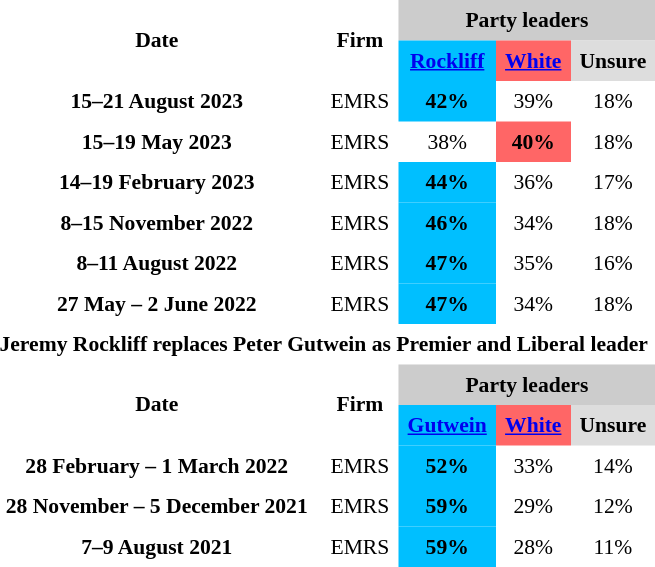<table class="toccolours" cellpadding="5" cellspacing="0" style="float:left; text-align:center; margin-right:.5em; margin-top:.4em; font-size:90%;">
<tr>
</tr>
<tr>
<th rowspan="2">Date</th>
<th rowspan="2">Firm</th>
<th style="background:#ccc;" colspan="7">Party leaders</th>
</tr>
<tr>
<th style="background:#00bfff;"><a href='#'>Rockliff</a></th>
<th style="background:#f66;"><a href='#'>White</a></th>
<th style="background:#ddd;">Unsure</th>
</tr>
<tr>
<th>15–21 August 2023</th>
<td>EMRS</td>
<th style="background:#00bfff;"><strong>42%</strong></th>
<td>39%</td>
<td>18%</td>
</tr>
<tr>
<th>15–19 May 2023</th>
<td>EMRS</td>
<td>38%</td>
<th style="background:#f66;"><strong>40%</strong></th>
<td>18%</td>
</tr>
<tr>
<th>14–19 February 2023</th>
<td>EMRS</td>
<th style="background:#00bfff;"><strong>44%</strong></th>
<td>36%</td>
<td>17%</td>
</tr>
<tr>
<th>8–15 November 2022</th>
<td>EMRS</td>
<th style="background:#00bfff;"><strong>46%</strong></th>
<td>34%</td>
<td>18%</td>
</tr>
<tr>
<th>8–11 August 2022</th>
<td>EMRS</td>
<th style="background:#00bfff;"><strong>47%</strong></th>
<td>35%</td>
<td>16%</td>
</tr>
<tr>
<th>27 May – 2 June 2022</th>
<td>EMRS</td>
<th style="background:#00bfff;"><strong>47%</strong></th>
<td>34%</td>
<td>18%</td>
</tr>
<tr>
<th colspan="6" text-align="center"><strong>Jeremy Rockliff replaces Peter Gutwein as Premier and Liberal leader</strong></th>
</tr>
<tr>
<th rowspan="2">Date</th>
<th rowspan="2">Firm</th>
<th style="background:#ccc;" colspan="7">Party leaders</th>
</tr>
<tr>
<th style="background:#00bfff;"><a href='#'>Gutwein</a></th>
<th style="background:#f66;"><a href='#'>White</a></th>
<th style="background:#ddd;">Unsure</th>
</tr>
<tr>
<th>28 February – 1 March 2022</th>
<td>EMRS</td>
<th style="background:#00bfff;"><strong>52%</strong></th>
<td>33%</td>
<td>14%</td>
</tr>
<tr>
<th>28 November – 5 December 2021</th>
<td>EMRS</td>
<th style="background:#00bfff;"><strong>59%</strong></th>
<td>29%</td>
<td>12%</td>
</tr>
<tr>
<th>7–9 August 2021</th>
<td>EMRS</td>
<th style="background:#00bfff;"><strong>59%</strong></th>
<td>28%</td>
<td>11%</td>
</tr>
</table>
